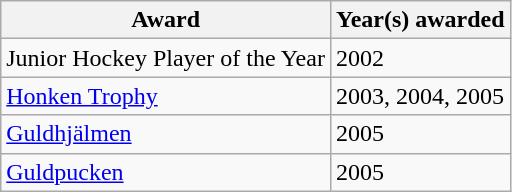<table class="wikitable">
<tr>
<th>Award</th>
<th>Year(s) awarded</th>
</tr>
<tr>
<td>Junior Hockey Player of the Year</td>
<td>2002</td>
</tr>
<tr>
<td><a href='#'>Honken Trophy</a></td>
<td>2003, 2004, 2005</td>
</tr>
<tr>
<td><a href='#'>Guldhjälmen</a></td>
<td>2005</td>
</tr>
<tr>
<td><a href='#'>Guldpucken</a></td>
<td>2005</td>
</tr>
</table>
